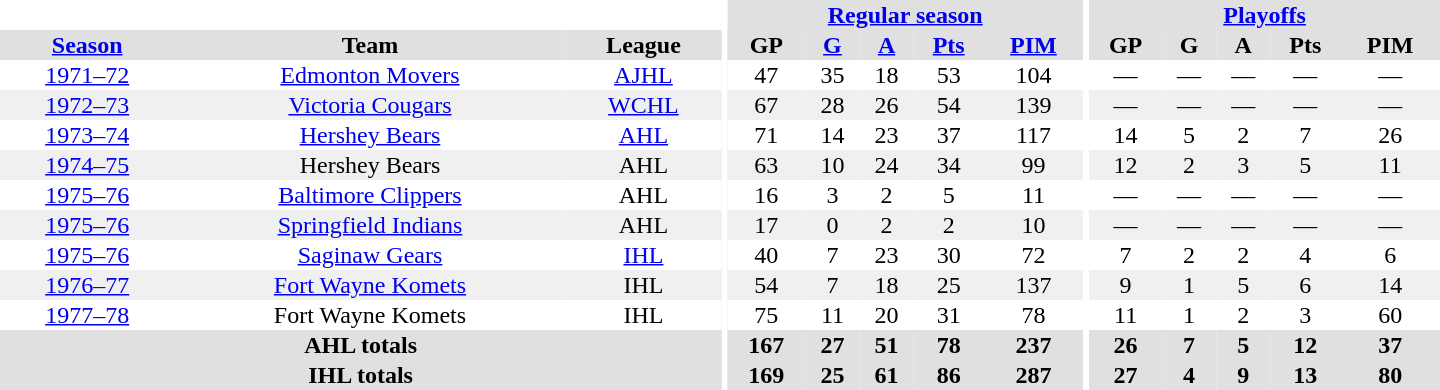<table border="0" cellpadding="1" cellspacing="0" style="text-align:center; width:60em">
<tr bgcolor="#e0e0e0">
<th colspan="3" bgcolor="#ffffff"></th>
<th rowspan="99" bgcolor="#ffffff"></th>
<th colspan="5"><a href='#'>Regular season</a></th>
<th rowspan="99" bgcolor="#ffffff"></th>
<th colspan="5"><a href='#'>Playoffs</a></th>
</tr>
<tr bgcolor="#e0e0e0">
<th><a href='#'>Season</a></th>
<th>Team</th>
<th>League</th>
<th>GP</th>
<th><a href='#'>G</a></th>
<th><a href='#'>A</a></th>
<th><a href='#'>Pts</a></th>
<th><a href='#'>PIM</a></th>
<th>GP</th>
<th>G</th>
<th>A</th>
<th>Pts</th>
<th>PIM</th>
</tr>
<tr>
<td><a href='#'>1971–72</a></td>
<td><a href='#'>Edmonton Movers</a></td>
<td><a href='#'>AJHL</a></td>
<td>47</td>
<td>35</td>
<td>18</td>
<td>53</td>
<td>104</td>
<td>—</td>
<td>—</td>
<td>—</td>
<td>—</td>
<td>—</td>
</tr>
<tr bgcolor="#f0f0f0">
<td><a href='#'>1972–73</a></td>
<td><a href='#'>Victoria Cougars</a></td>
<td><a href='#'>WCHL</a></td>
<td>67</td>
<td>28</td>
<td>26</td>
<td>54</td>
<td>139</td>
<td>—</td>
<td>—</td>
<td>—</td>
<td>—</td>
<td>—</td>
</tr>
<tr>
<td><a href='#'>1973–74</a></td>
<td><a href='#'>Hershey Bears</a></td>
<td><a href='#'>AHL</a></td>
<td>71</td>
<td>14</td>
<td>23</td>
<td>37</td>
<td>117</td>
<td>14</td>
<td>5</td>
<td>2</td>
<td>7</td>
<td>26</td>
</tr>
<tr bgcolor="#f0f0f0">
<td><a href='#'>1974–75</a></td>
<td>Hershey Bears</td>
<td>AHL</td>
<td>63</td>
<td>10</td>
<td>24</td>
<td>34</td>
<td>99</td>
<td>12</td>
<td>2</td>
<td>3</td>
<td>5</td>
<td>11</td>
</tr>
<tr>
<td><a href='#'>1975–76</a></td>
<td><a href='#'>Baltimore Clippers</a></td>
<td>AHL</td>
<td>16</td>
<td>3</td>
<td>2</td>
<td>5</td>
<td>11</td>
<td>—</td>
<td>—</td>
<td>—</td>
<td>—</td>
<td>—</td>
</tr>
<tr bgcolor="#f0f0f0">
<td><a href='#'>1975–76</a></td>
<td><a href='#'>Springfield Indians</a></td>
<td>AHL</td>
<td>17</td>
<td>0</td>
<td>2</td>
<td>2</td>
<td>10</td>
<td>—</td>
<td>—</td>
<td>—</td>
<td>—</td>
<td>—</td>
</tr>
<tr>
<td><a href='#'>1975–76</a></td>
<td><a href='#'>Saginaw Gears</a></td>
<td><a href='#'>IHL</a></td>
<td>40</td>
<td>7</td>
<td>23</td>
<td>30</td>
<td>72</td>
<td>7</td>
<td>2</td>
<td>2</td>
<td>4</td>
<td>6</td>
</tr>
<tr bgcolor="#f0f0f0">
<td><a href='#'>1976–77</a></td>
<td><a href='#'>Fort Wayne Komets</a></td>
<td>IHL</td>
<td>54</td>
<td>7</td>
<td>18</td>
<td>25</td>
<td>137</td>
<td>9</td>
<td>1</td>
<td>5</td>
<td>6</td>
<td>14</td>
</tr>
<tr>
<td><a href='#'>1977–78</a></td>
<td>Fort Wayne Komets</td>
<td>IHL</td>
<td>75</td>
<td>11</td>
<td>20</td>
<td>31</td>
<td>78</td>
<td>11</td>
<td>1</td>
<td>2</td>
<td>3</td>
<td>60</td>
</tr>
<tr>
</tr>
<tr ALIGN="center" bgcolor="#e0e0e0">
<th colspan="3">AHL totals</th>
<th ALIGN="center">167</th>
<th ALIGN="center">27</th>
<th ALIGN="center">51</th>
<th ALIGN="center">78</th>
<th ALIGN="center">237</th>
<th ALIGN="center">26</th>
<th ALIGN="center">7</th>
<th ALIGN="center">5</th>
<th ALIGN="center">12</th>
<th ALIGN="center">37</th>
</tr>
<tr>
</tr>
<tr ALIGN="center" bgcolor="#e0e0e0">
<th colspan="3">IHL totals</th>
<th ALIGN="center">169</th>
<th ALIGN="center">25</th>
<th ALIGN="center">61</th>
<th ALIGN="center">86</th>
<th ALIGN="center">287</th>
<th ALIGN="center">27</th>
<th ALIGN="center">4</th>
<th ALIGN="center">9</th>
<th ALIGN="center">13</th>
<th ALIGN="center">80</th>
</tr>
</table>
